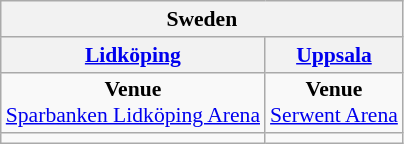<table class=wikitable style="text-align:center; font-size:90%;">
<tr>
<th colspan=2>Sweden</th>
</tr>
<tr>
<th><a href='#'>Lidköping</a></th>
<th><a href='#'>Uppsala</a></th>
</tr>
<tr>
<td><strong>Venue</strong><br><a href='#'>Sparbanken Lidköping Arena</a></td>
<td><strong>Venue</strong><br><a href='#'>Serwent Arena</a></td>
</tr>
<tr>
<td></td>
</tr>
</table>
